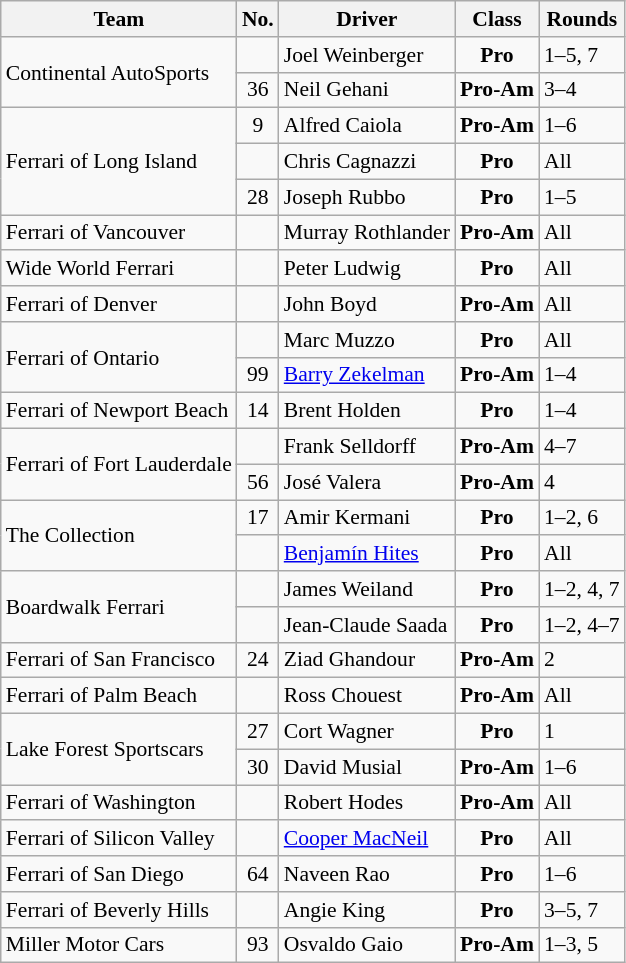<table class="wikitable" style="font-size:90%;">
<tr>
<th>Team</th>
<th>No.</th>
<th>Driver</th>
<th>Class</th>
<th>Rounds</th>
</tr>
<tr>
<td rowspan=2> Continental AutoSports</td>
<td align=center></td>
<td> Joel Weinberger</td>
<td align=center><strong><span>Pro</span></strong></td>
<td>1–5, 7</td>
</tr>
<tr>
<td align=center>36</td>
<td> Neil Gehani</td>
<td align=center><strong><span>Pro-Am</span></strong></td>
<td>3–4</td>
</tr>
<tr>
<td rowspan=3> Ferrari of Long Island</td>
<td align=center>9</td>
<td> Alfred Caiola</td>
<td align=center><strong><span>Pro-Am</span></strong></td>
<td>1–6</td>
</tr>
<tr>
<td align=center></td>
<td> Chris Cagnazzi</td>
<td align=center><strong><span>Pro</span></strong></td>
<td>All</td>
</tr>
<tr>
<td align=center>28</td>
<td> Joseph Rubbo</td>
<td align=center><strong><span>Pro</span></strong></td>
<td>1–5</td>
</tr>
<tr>
<td> Ferrari of Vancouver</td>
<td align=center></td>
<td> Murray Rothlander</td>
<td align=center><strong><span>Pro-Am</span></strong></td>
<td>All</td>
</tr>
<tr>
<td> Wide World Ferrari</td>
<td align=center></td>
<td> Peter Ludwig</td>
<td align=center><strong><span>Pro</span></strong></td>
<td>All</td>
</tr>
<tr>
<td> Ferrari of Denver</td>
<td align=center></td>
<td> John Boyd</td>
<td align=center><strong><span>Pro-Am</span></strong></td>
<td>All</td>
</tr>
<tr>
<td rowspan=2> Ferrari of Ontario</td>
<td align=center></td>
<td> Marc Muzzo</td>
<td align=center><strong><span>Pro</span></strong></td>
<td>All</td>
</tr>
<tr>
<td align=center>99</td>
<td> <a href='#'>Barry Zekelman</a></td>
<td align=center><strong><span>Pro-Am</span></strong></td>
<td>1–4</td>
</tr>
<tr>
<td> Ferrari of Newport Beach</td>
<td align=center>14</td>
<td> Brent Holden</td>
<td align=center><strong><span>Pro</span></strong></td>
<td>1–4</td>
</tr>
<tr>
<td rowspan=2> Ferrari of Fort Lauderdale</td>
<td align=center></td>
<td> Frank Selldorff</td>
<td align=center><strong><span>Pro-Am</span></strong></td>
<td>4–7</td>
</tr>
<tr>
<td align=center>56</td>
<td> José Valera</td>
<td align=center><strong><span>Pro-Am</span></strong></td>
<td>4</td>
</tr>
<tr>
<td rowspan=2> The Collection</td>
<td align=center>17</td>
<td> Amir Kermani</td>
<td align=center><strong><span>Pro</span></strong></td>
<td>1–2, 6</td>
</tr>
<tr>
<td align=center></td>
<td> <a href='#'>Benjamín Hites</a></td>
<td align=center><strong><span>Pro</span></strong></td>
<td>All</td>
</tr>
<tr>
<td rowspan=2> Boardwalk Ferrari</td>
<td align=center></td>
<td> James Weiland</td>
<td align=center><strong><span>Pro</span></strong></td>
<td>1–2, 4, 7</td>
</tr>
<tr>
<td align=center></td>
<td> Jean-Claude Saada</td>
<td align=center><strong><span>Pro</span></strong></td>
<td>1–2, 4–7</td>
</tr>
<tr>
<td> Ferrari of San Francisco</td>
<td align=center>24</td>
<td> Ziad Ghandour</td>
<td align=center><strong><span>Pro-Am</span></strong></td>
<td>2</td>
</tr>
<tr>
<td> Ferrari of Palm Beach</td>
<td align=center></td>
<td> Ross Chouest</td>
<td align=center><strong><span>Pro-Am</span></strong></td>
<td>All</td>
</tr>
<tr>
<td rowspan=2> Lake Forest Sportscars</td>
<td align=center>27</td>
<td> Cort Wagner</td>
<td align=center><strong><span>Pro</span></strong></td>
<td>1</td>
</tr>
<tr>
<td align=center>30</td>
<td> David Musial</td>
<td align=center><strong><span>Pro-Am</span></strong></td>
<td>1–6</td>
</tr>
<tr>
<td> Ferrari of Washington</td>
<td align=center></td>
<td> Robert Hodes</td>
<td align=center><strong><span>Pro-Am</span></strong></td>
<td>All</td>
</tr>
<tr>
<td> Ferrari of Silicon Valley</td>
<td align=center></td>
<td> <a href='#'>Cooper MacNeil</a></td>
<td align=center><strong><span>Pro</span></strong></td>
<td>All</td>
</tr>
<tr>
<td> Ferrari of San Diego</td>
<td align=center>64</td>
<td> Naveen Rao</td>
<td align=center><strong><span>Pro</span></strong></td>
<td>1–6</td>
</tr>
<tr>
<td> Ferrari of Beverly Hills</td>
<td align=center></td>
<td> Angie King</td>
<td align=center><strong><span>Pro</span></strong></td>
<td>3–5, 7</td>
</tr>
<tr>
<td> Miller Motor Cars</td>
<td align=center>93</td>
<td> Osvaldo Gaio</td>
<td align=center><strong><span>Pro-Am</span></strong></td>
<td>1–3, 5</td>
</tr>
</table>
